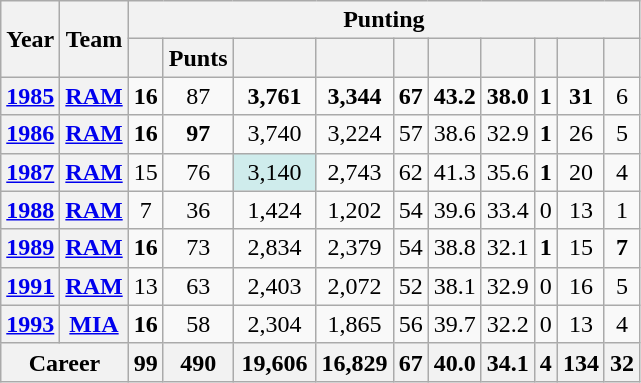<table class=wikitable style="text-align:center;">
<tr>
<th rowspan="2">Year</th>
<th rowspan="2">Team</th>
<th colspan="10">Punting</th>
</tr>
<tr>
<th></th>
<th>Punts</th>
<th></th>
<th></th>
<th></th>
<th></th>
<th></th>
<th></th>
<th></th>
<th></th>
</tr>
<tr>
<th><a href='#'>1985</a></th>
<th><a href='#'>RAM</a></th>
<td><strong>16</strong></td>
<td>87</td>
<td><strong>3,761</strong></td>
<td><strong>3,344</strong></td>
<td><strong>67</strong></td>
<td><strong>43.2</strong></td>
<td><strong>38.0</strong></td>
<td><strong>1</strong></td>
<td><strong>31</strong></td>
<td>6</td>
</tr>
<tr>
<th><a href='#'>1986</a></th>
<th><a href='#'>RAM</a></th>
<td><strong>16</strong></td>
<td><strong>97</strong></td>
<td>3,740</td>
<td>3,224</td>
<td>57</td>
<td>38.6</td>
<td>32.9</td>
<td><strong>1</strong></td>
<td>26</td>
<td>5</td>
</tr>
<tr>
<th><a href='#'>1987</a></th>
<th><a href='#'>RAM</a></th>
<td>15</td>
<td>76</td>
<td style="background:#cfecec; width:3em;">3,140</td>
<td>2,743</td>
<td>62</td>
<td>41.3</td>
<td>35.6</td>
<td><strong>1</strong></td>
<td>20</td>
<td>4</td>
</tr>
<tr>
<th><a href='#'>1988</a></th>
<th><a href='#'>RAM</a></th>
<td>7</td>
<td>36</td>
<td>1,424</td>
<td>1,202</td>
<td>54</td>
<td>39.6</td>
<td>33.4</td>
<td>0</td>
<td>13</td>
<td>1</td>
</tr>
<tr>
<th><a href='#'>1989</a></th>
<th><a href='#'>RAM</a></th>
<td><strong>16</strong></td>
<td>73</td>
<td>2,834</td>
<td>2,379</td>
<td>54</td>
<td>38.8</td>
<td>32.1</td>
<td><strong>1</strong></td>
<td>15</td>
<td><strong>7</strong></td>
</tr>
<tr>
<th><a href='#'>1991</a></th>
<th><a href='#'>RAM</a></th>
<td>13</td>
<td>63</td>
<td>2,403</td>
<td>2,072</td>
<td>52</td>
<td>38.1</td>
<td>32.9</td>
<td>0</td>
<td>16</td>
<td>5</td>
</tr>
<tr>
<th><a href='#'>1993</a></th>
<th><a href='#'>MIA</a></th>
<td><strong>16</strong></td>
<td>58</td>
<td>2,304</td>
<td>1,865</td>
<td>56</td>
<td>39.7</td>
<td>32.2</td>
<td>0</td>
<td>13</td>
<td>4</td>
</tr>
<tr>
<th colspan="2">Career</th>
<th>99</th>
<th>490</th>
<th>19,606</th>
<th>16,829</th>
<th>67</th>
<th>40.0</th>
<th>34.1</th>
<th>4</th>
<th>134</th>
<th>32</th>
</tr>
</table>
